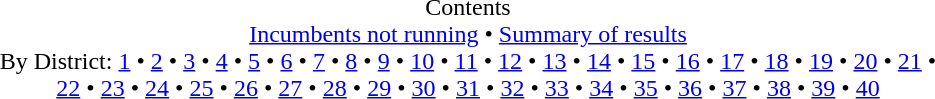<table id=toc class=toc summary=Contents style="width:50%">
<tr>
<td align=center>Contents<br><a href='#'>Incumbents not running</a> • <a href='#'>Summary of results</a><br>By District: <a href='#'>1</a> • <a href='#'>2</a> • <a href='#'>3</a> • <a href='#'>4</a> • <a href='#'>5</a> • <a href='#'>6</a> • <a href='#'>7</a> • <a href='#'>8</a> • <a href='#'>9</a> • <a href='#'>10</a> • <a href='#'>11</a> • <a href='#'>12</a> • <a href='#'>13</a> • <a href='#'>14</a> • <a href='#'>15</a> • <a href='#'>16</a> • <a href='#'>17</a> • <a href='#'>18</a> • <a href='#'>19</a> • <a href='#'>20</a> • <a href='#'>21</a> • <a href='#'>22</a> • <a href='#'>23</a> • <a href='#'>24</a> • <a href='#'>25</a> • <a href='#'>26</a> • <a href='#'>27</a> • <a href='#'>28</a> • <a href='#'>29</a> • <a href='#'>30</a> • <a href='#'>31</a> • <a href='#'>32</a> • <a href='#'>33</a> • <a href='#'>34</a> • <a href='#'>35</a> • <a href='#'>36</a> • <a href='#'>37</a> • <a href='#'>38</a> • <a href='#'>39</a> • <a href='#'>40</a></td>
</tr>
</table>
